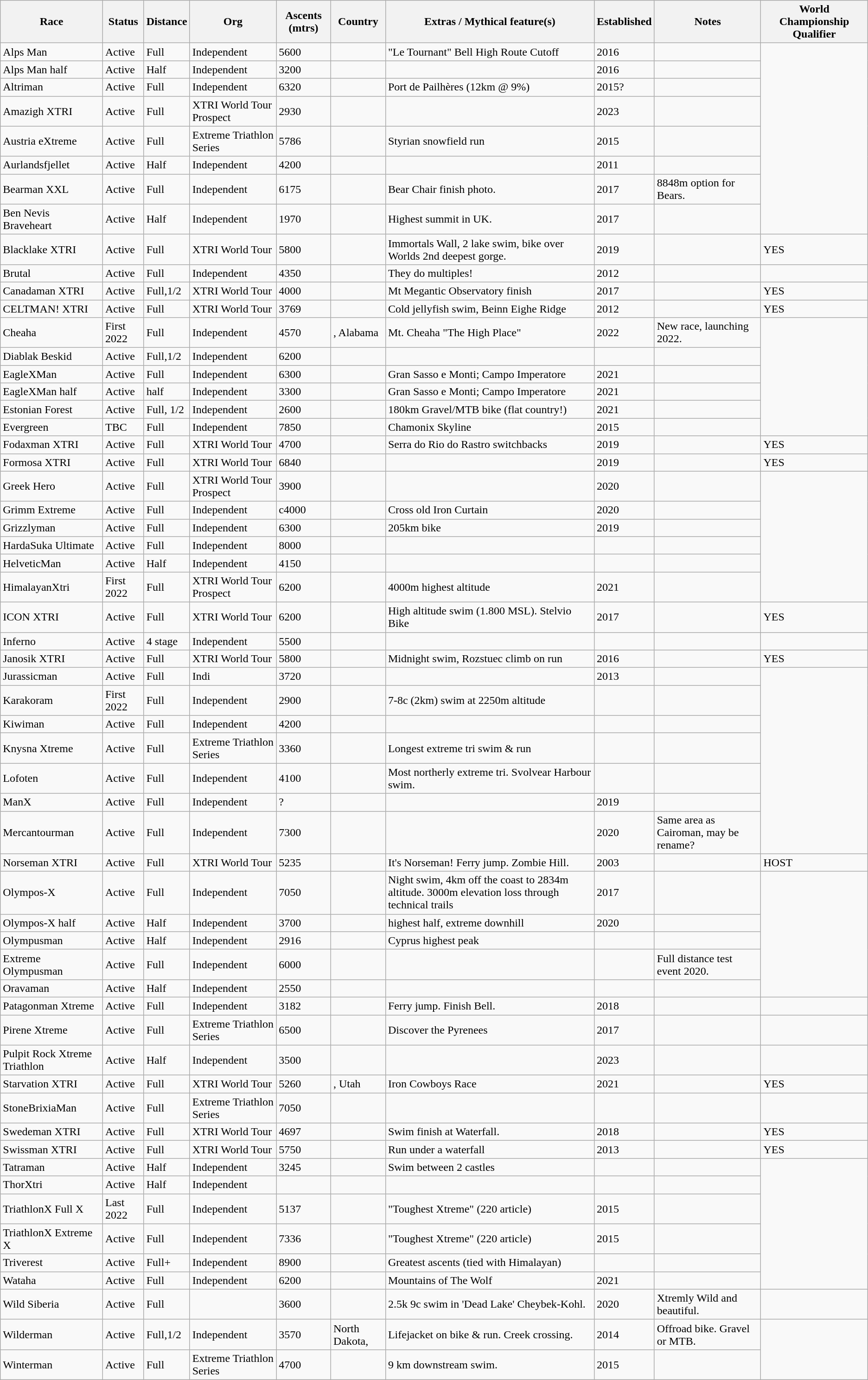<table class="wikitable">
<tr>
<th>Race</th>
<th>Status</th>
<th>Distance</th>
<th>Org</th>
<th>Ascents (mtrs)</th>
<th>Country</th>
<th>Extras / Mythical feature(s)</th>
<th>Established</th>
<th>Notes</th>
<th>World Championship Qualifier</th>
</tr>
<tr>
<td>Alps Man</td>
<td>Active</td>
<td>Full</td>
<td>Independent</td>
<td>5600</td>
<td></td>
<td>"Le Tournant" Bell High Route Cutoff</td>
<td>2016</td>
<td></td>
</tr>
<tr>
<td>Alps Man half</td>
<td>Active</td>
<td>Half</td>
<td>Independent</td>
<td>3200</td>
<td></td>
<td></td>
<td>2016</td>
<td></td>
</tr>
<tr>
<td>Altriman</td>
<td>Active</td>
<td>Full</td>
<td>Independent</td>
<td>6320</td>
<td></td>
<td>Port de Pailhères (12km @ 9%)</td>
<td>2015?</td>
<td></td>
</tr>
<tr>
<td>Amazigh XTRI</td>
<td>Active</td>
<td>Full</td>
<td>XTRI World Tour Prospect</td>
<td>2930</td>
<td></td>
<td></td>
<td>2023</td>
<td></td>
</tr>
<tr>
<td>Austria eXtreme</td>
<td>Active</td>
<td>Full</td>
<td>Extreme Triathlon Series</td>
<td>5786</td>
<td></td>
<td>Styrian snowfield run</td>
<td>2015</td>
<td></td>
</tr>
<tr>
<td>Aurlandsfjellet</td>
<td>Active</td>
<td>Half</td>
<td>Independent</td>
<td>4200</td>
<td></td>
<td></td>
<td>2011</td>
<td></td>
</tr>
<tr>
<td>Bearman XXL</td>
<td>Active</td>
<td>Full</td>
<td>Independent</td>
<td>6175</td>
<td></td>
<td>Bear Chair finish photo.</td>
<td>2017</td>
<td>8848m option for Bears.</td>
</tr>
<tr>
<td>Ben Nevis Braveheart</td>
<td>Active</td>
<td>Half</td>
<td>Independent</td>
<td>1970</td>
<td></td>
<td>Highest summit in UK.</td>
<td>2017</td>
<td></td>
</tr>
<tr>
<td>Blacklake XTRI</td>
<td>Active</td>
<td>Full</td>
<td>XTRI World Tour</td>
<td>5800</td>
<td></td>
<td>Immortals Wall, 2 lake swim, bike over Worlds 2nd deepest gorge.</td>
<td>2019</td>
<td></td>
<td>YES</td>
</tr>
<tr>
<td>Brutal</td>
<td>Active</td>
<td>Full</td>
<td>Independent</td>
<td>4350</td>
<td></td>
<td>They do multiples!</td>
<td>2012</td>
<td></td>
</tr>
<tr>
<td>Canadaman XTRI</td>
<td>Active</td>
<td>Full,1/2</td>
<td>XTRI World Tour</td>
<td>4000</td>
<td></td>
<td>Mt Megantic Observatory finish</td>
<td>2017</td>
<td></td>
<td>YES</td>
</tr>
<tr>
<td>CELTMAN! XTRI</td>
<td>Active</td>
<td>Full</td>
<td>XTRI World Tour</td>
<td>3769</td>
<td></td>
<td>Cold jellyfish swim, Beinn Eighe Ridge</td>
<td>2012</td>
<td></td>
<td>YES</td>
</tr>
<tr>
<td>Cheaha</td>
<td>First 2022</td>
<td>Full</td>
<td>Independent</td>
<td>4570</td>
<td>, Alabama</td>
<td>Mt. Cheaha "The High Place"</td>
<td>2022</td>
<td>New race, launching 2022.</td>
</tr>
<tr>
<td>Diablak Beskid</td>
<td>Active</td>
<td>Full,1/2</td>
<td>Independent</td>
<td>6200</td>
<td></td>
<td></td>
<td></td>
<td></td>
</tr>
<tr>
<td>EagleXMan</td>
<td>Active</td>
<td>Full</td>
<td>Independent</td>
<td>6300</td>
<td></td>
<td>Gran Sasso e Monti; Campo Imperatore</td>
<td>2021</td>
<td></td>
</tr>
<tr>
<td>EagleXMan half</td>
<td>Active</td>
<td>half</td>
<td>Independent</td>
<td>3300</td>
<td></td>
<td>Gran Sasso e Monti; Campo Imperatore</td>
<td>2021</td>
<td></td>
</tr>
<tr>
<td>Estonian Forest</td>
<td>Active</td>
<td>Full, 1/2</td>
<td>Independent</td>
<td>2600</td>
<td></td>
<td>180km Gravel/MTB bike (flat country!)</td>
<td>2021</td>
<td></td>
</tr>
<tr>
<td>Evergreen</td>
<td>TBC</td>
<td>Full</td>
<td>Independent</td>
<td>7850</td>
<td></td>
<td>Chamonix Skyline</td>
<td>2015</td>
<td></td>
</tr>
<tr>
<td>Fodaxman XTRI</td>
<td>Active</td>
<td>Full</td>
<td>XTRI World Tour</td>
<td>4700</td>
<td></td>
<td>Serra do Rio do Rastro switchbacks</td>
<td>2019</td>
<td></td>
<td>YES</td>
</tr>
<tr>
<td>Formosa XTRI</td>
<td>Active</td>
<td>Full</td>
<td>XTRI World Tour</td>
<td>6840</td>
<td></td>
<td></td>
<td>2019</td>
<td></td>
<td>YES</td>
</tr>
<tr>
<td>Greek Hero</td>
<td>Active</td>
<td>Full</td>
<td>XTRI World Tour Prospect</td>
<td>3900</td>
<td></td>
<td></td>
<td>2020</td>
<td></td>
</tr>
<tr>
<td>Grimm Extreme</td>
<td>Active</td>
<td>Full</td>
<td>Independent</td>
<td>c4000</td>
<td></td>
<td>Cross old Iron Curtain</td>
<td>2020</td>
<td></td>
</tr>
<tr>
<td>Grizzlyman</td>
<td>Active</td>
<td>Full</td>
<td>Independent</td>
<td>6300</td>
<td></td>
<td>205km bike</td>
<td>2019</td>
<td></td>
</tr>
<tr>
<td>HardaSuka Ultimate</td>
<td>Active</td>
<td>Full</td>
<td>Independent</td>
<td>8000</td>
<td></td>
<td></td>
<td></td>
<td></td>
</tr>
<tr>
<td>HelveticMan</td>
<td>Active</td>
<td>Half</td>
<td>Independent</td>
<td>4150</td>
<td></td>
<td></td>
<td></td>
<td></td>
</tr>
<tr>
<td>HimalayanXtri</td>
<td>First 2022</td>
<td>Full</td>
<td>XTRI World Tour Prospect</td>
<td>6200</td>
<td></td>
<td>4000m highest altitude</td>
<td>2021</td>
<td></td>
</tr>
<tr>
<td>ICON XTRI</td>
<td>Active</td>
<td>Full</td>
<td>XTRI World Tour</td>
<td>6200</td>
<td></td>
<td>High altitude swim (1.800 MSL). Stelvio Bike</td>
<td>2017</td>
<td></td>
<td>YES</td>
</tr>
<tr>
<td>Inferno</td>
<td>Active</td>
<td>4 stage</td>
<td>Independent</td>
<td>5500</td>
<td></td>
<td></td>
<td></td>
<td></td>
</tr>
<tr>
<td>Janosik XTRI</td>
<td>Active</td>
<td>Full</td>
<td>XTRI World Tour</td>
<td>5800</td>
<td></td>
<td>Midnight swim, Rozstuec climb on run</td>
<td>2016</td>
<td></td>
<td>YES</td>
</tr>
<tr>
<td>Jurassicman</td>
<td>Active</td>
<td>Full</td>
<td>Indi</td>
<td>3720</td>
<td></td>
<td></td>
<td>2013</td>
<td></td>
</tr>
<tr>
<td>Karakoram</td>
<td>First 2022</td>
<td>Full</td>
<td>Independent</td>
<td>2900</td>
<td></td>
<td>7-8c (2km) swim at 2250m altitude</td>
<td></td>
<td></td>
</tr>
<tr>
<td>Kiwiman</td>
<td>Active</td>
<td>Full</td>
<td>Independent</td>
<td>4200</td>
<td></td>
<td></td>
<td></td>
<td></td>
</tr>
<tr>
<td>Knysna Xtreme</td>
<td>Active</td>
<td>Full</td>
<td>Extreme Triathlon Series</td>
<td>3360</td>
<td></td>
<td>Longest extreme tri swim & run</td>
<td></td>
<td></td>
</tr>
<tr>
<td>Lofoten</td>
<td>Active</td>
<td>Full</td>
<td>Independent</td>
<td>4100</td>
<td></td>
<td>Most northerly extreme tri. Svolvear Harbour swim.</td>
<td></td>
<td></td>
</tr>
<tr>
<td>ManX</td>
<td>Active</td>
<td>Full</td>
<td>Independent</td>
<td>?</td>
<td></td>
<td></td>
<td>2019</td>
<td></td>
</tr>
<tr>
<td>Mercantourman</td>
<td>Active</td>
<td>Full</td>
<td>Independent</td>
<td>7300</td>
<td></td>
<td></td>
<td>2020</td>
<td>Same area as Cairoman, may be rename?</td>
</tr>
<tr>
<td>Norseman XTRI</td>
<td>Active</td>
<td>Full</td>
<td>XTRI World Tour</td>
<td>5235</td>
<td></td>
<td>It's Norseman! Ferry jump. Zombie Hill.</td>
<td>2003</td>
<td></td>
<td>HOST</td>
</tr>
<tr>
<td>Olympos-X</td>
<td>Active</td>
<td>Full</td>
<td>Independent</td>
<td>7050</td>
<td></td>
<td>Night swim, 4km off the coast to 2834m altitude. 3000m elevation loss through technical trails</td>
<td>2017</td>
<td></td>
</tr>
<tr>
<td>Olympos-X half</td>
<td>Active</td>
<td>Half</td>
<td>Independent</td>
<td>3700</td>
<td></td>
<td>highest half, extreme downhill</td>
<td>2020</td>
<td></td>
</tr>
<tr>
<td>Olympusman</td>
<td>Active</td>
<td>Half</td>
<td>Independent</td>
<td>2916</td>
<td></td>
<td>Cyprus highest peak</td>
<td></td>
<td></td>
</tr>
<tr>
<td>Extreme Olympusman</td>
<td>Active</td>
<td>Full</td>
<td>Independent</td>
<td>6000</td>
<td></td>
<td></td>
<td></td>
<td>Full distance test event 2020.</td>
</tr>
<tr>
<td>Oravaman</td>
<td>Active</td>
<td>Half</td>
<td>Independent</td>
<td>2550</td>
<td></td>
<td></td>
<td></td>
<td></td>
</tr>
<tr>
<td>Patagonman Xtreme</td>
<td>Active</td>
<td>Full</td>
<td>Independent</td>
<td>3182</td>
<td></td>
<td>Ferry jump. Finish Bell.</td>
<td>2018</td>
<td></td>
<td></td>
</tr>
<tr>
<td>Pirene Xtreme</td>
<td>Active</td>
<td>Full</td>
<td>Extreme Triathlon Series</td>
<td>6500</td>
<td></td>
<td>Discover the Pyrenees</td>
<td>2017</td>
<td></td>
<td></td>
</tr>
<tr>
<td>Pulpit Rock Xtreme Triathlon</td>
<td>Active</td>
<td>Half</td>
<td>Independent</td>
<td>3500</td>
<td></td>
<td></td>
<td>2023</td>
<td></td>
<td></td>
</tr>
<tr>
<td>Starvation XTRI</td>
<td>Active</td>
<td>Full</td>
<td>XTRI World Tour</td>
<td>5260</td>
<td>, Utah</td>
<td>Iron Cowboys Race</td>
<td>2021</td>
<td></td>
<td>YES</td>
</tr>
<tr>
<td>StoneBrixiaMan</td>
<td>Active</td>
<td>Full</td>
<td>Extreme Triathlon Series</td>
<td>7050</td>
<td></td>
<td></td>
<td></td>
<td></td>
</tr>
<tr>
<td>Swedeman XTRI</td>
<td>Active</td>
<td>Full</td>
<td>XTRI World Tour</td>
<td>4697</td>
<td></td>
<td>Swim finish at Waterfall.</td>
<td>2018</td>
<td></td>
<td>YES</td>
</tr>
<tr>
<td>Swissman XTRI</td>
<td>Active</td>
<td>Full</td>
<td>XTRI World Tour</td>
<td>5750</td>
<td></td>
<td>Run under a waterfall</td>
<td>2013</td>
<td></td>
<td>YES</td>
</tr>
<tr>
<td>Tatraman</td>
<td>Active</td>
<td>Half</td>
<td>Independent</td>
<td>3245</td>
<td></td>
<td>Swim between 2 castles</td>
<td></td>
<td></td>
</tr>
<tr>
<td>ThorXtri</td>
<td>Active</td>
<td>Half</td>
<td>Independent</td>
<td></td>
<td></td>
<td></td>
<td></td>
<td></td>
</tr>
<tr>
<td>TriathlonX Full X</td>
<td>Last 2022</td>
<td>Full</td>
<td>Independent</td>
<td>5137</td>
<td></td>
<td>"Toughest Xtreme" (220 article)</td>
<td>2015</td>
<td></td>
</tr>
<tr>
<td>TriathlonX Extreme X</td>
<td>Active</td>
<td>Full</td>
<td>Independent</td>
<td>7336</td>
<td></td>
<td>"Toughest Xtreme" (220 article)</td>
<td>2015</td>
<td></td>
</tr>
<tr>
<td>Triverest</td>
<td>Active</td>
<td>Full+</td>
<td>Independent</td>
<td>8900</td>
<td></td>
<td>Greatest ascents (tied with Himalayan)</td>
<td></td>
<td></td>
</tr>
<tr>
<td>Wataha</td>
<td>Active</td>
<td>Full</td>
<td>Independent</td>
<td>6200</td>
<td></td>
<td>Mountains of The Wolf</td>
<td>2021</td>
<td></td>
</tr>
<tr>
<td>Wild Siberia</td>
<td>Active</td>
<td>Full</td>
<td></td>
<td>3600</td>
<td></td>
<td>2.5k 9c swim in 'Dead Lake' Cheybek-Kohl.</td>
<td>2020</td>
<td>Xtremly Wild and beautiful.</td>
<td></td>
</tr>
<tr>
<td>Wilderman</td>
<td>Active</td>
<td>Full,1/2</td>
<td>Independent</td>
<td>3570</td>
<td>North Dakota,</td>
<td>Lifejacket on bike & run. Creek crossing.</td>
<td>2014</td>
<td>Offroad bike. Gravel or MTB.</td>
</tr>
<tr>
<td>Winterman</td>
<td>Active</td>
<td>Full</td>
<td>Extreme Triathlon Series</td>
<td>4700</td>
<td></td>
<td>9 km downstream swim.</td>
<td>2015</td>
<td></td>
</tr>
</table>
